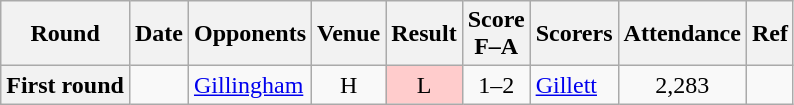<table class="wikitable plainrowheaders sortable" style="text-align:center">
<tr>
<th scope="col">Round</th>
<th scope="col">Date</th>
<th scope="col">Opponents</th>
<th scope="col">Venue</th>
<th scope="col">Result</th>
<th scope="col">Score<br>F–A</th>
<th scope="col" class="unsortable">Scorers</th>
<th scope="col">Attendance</th>
<th scope="col" class="unsortable">Ref</th>
</tr>
<tr>
<th scope="row">First round</th>
<td align="left"></td>
<td align="left"><a href='#'>Gillingham</a></td>
<td>H</td>
<td style="background-color:#FFCCCC">L</td>
<td>1–2</td>
<td align="left"><a href='#'>Gillett</a></td>
<td>2,283</td>
<td></td>
</tr>
</table>
